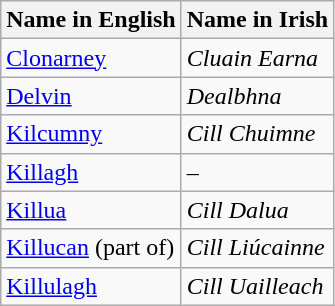<table class="wikitable">
<tr>
<th>Name in English</th>
<th>Name in Irish</th>
</tr>
<tr>
<td><a href='#'>Clonarney</a></td>
<td><em>Cluain Earna</em></td>
</tr>
<tr>
<td><a href='#'>Delvin</a></td>
<td><em>Dealbhna</em></td>
</tr>
<tr>
<td><a href='#'>Kilcumny</a></td>
<td><em>Cill Chuimne</em></td>
</tr>
<tr>
<td><a href='#'>Killagh</a></td>
<td><em>–</em></td>
</tr>
<tr>
<td><a href='#'>Killua</a></td>
<td><em>Cill Dalua</em></td>
</tr>
<tr>
<td><a href='#'>Killucan</a> (part of)</td>
<td><em>Cill Liúcainne</em></td>
</tr>
<tr>
<td><a href='#'>Killulagh</a></td>
<td><em>Cill Uailleach</em></td>
</tr>
</table>
